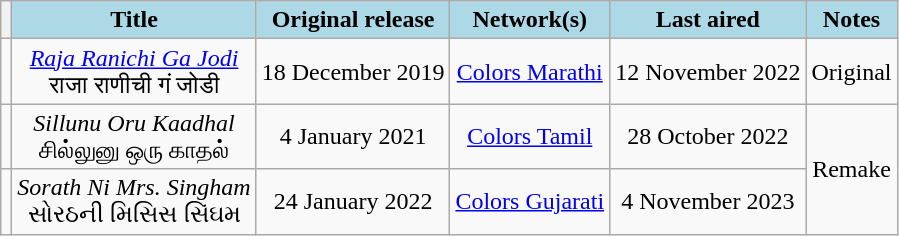<table class="wikitable" style="text-align:center;">
<tr>
<th></th>
<th style="background:LightBlue;">Title</th>
<th style="background:LightBlue;">Original release</th>
<th style="background:LightBlue;">Network(s)</th>
<th style="background:LightBlue;">Last aired</th>
<th style="background:LightBlue;">Notes</th>
</tr>
<tr>
<td></td>
<td><em><a href='#'>Raja Ranichi Ga Jodi</a></em> <br> राजा राणीची गं जोडी</td>
<td>18 December 2019</td>
<td><a href='#'>Colors Marathi</a></td>
<td>12 November 2022</td>
<td>Original</td>
</tr>
<tr>
<td></td>
<td><em>Sillunu Oru Kaadhal</em> <br> சில்லுனு ஒரு காதல்</td>
<td>4 January 2021</td>
<td><a href='#'>Colors Tamil</a></td>
<td>28 October 2022</td>
<td rowspan="2">Remake</td>
</tr>
<tr>
<td></td>
<td><em>Sorath Ni Mrs. Singham</em> <br> સોરઠની મિસિસ સિંઘમ</td>
<td>24 January 2022</td>
<td><a href='#'>Colors Gujarati</a></td>
<td>4 November 2023</td>
</tr>
</table>
